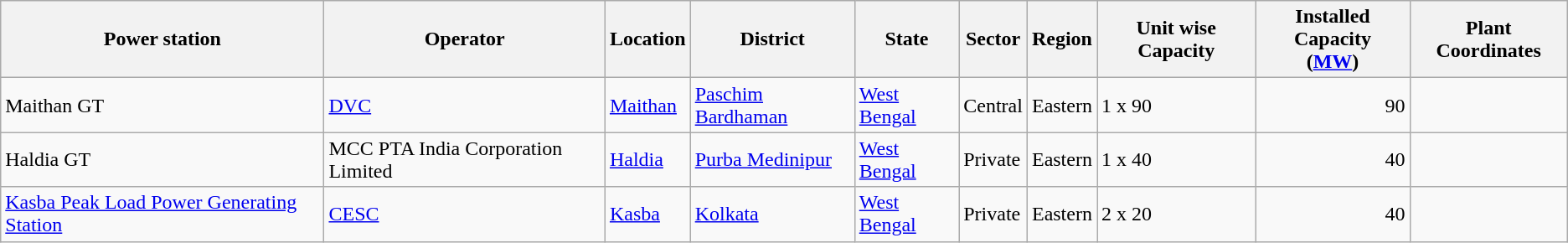<table class="sortable wikitable">
<tr>
<th>Power station</th>
<th>Operator</th>
<th>Location</th>
<th>District</th>
<th>State</th>
<th>Sector</th>
<th>Region</th>
<th>Unit wise Capacity</th>
<th data-sort-type="number">Installed Capacity<br>(<a href='#'>MW</a>)</th>
<th>Plant Coordinates</th>
</tr>
<tr>
<td>Maithan GT</td>
<td><a href='#'>DVC</a></td>
<td><a href='#'>Maithan</a></td>
<td><a href='#'>Paschim Bardhaman</a></td>
<td><a href='#'>West Bengal</a></td>
<td>Central</td>
<td>Eastern</td>
<td>1 x 90</td>
<td align="right">90</td>
<td></td>
</tr>
<tr>
<td>Haldia GT</td>
<td>MCC PTA India Corporation Limited</td>
<td><a href='#'>Haldia</a></td>
<td><a href='#'>Purba Medinipur</a></td>
<td><a href='#'>West Bengal</a></td>
<td>Private</td>
<td>Eastern</td>
<td>1 x 40</td>
<td align="right">40</td>
<td></td>
</tr>
<tr>
<td><a href='#'>Kasba Peak Load Power Generating Station</a></td>
<td><a href='#'>CESC</a></td>
<td><a href='#'>Kasba</a></td>
<td><a href='#'>Kolkata</a></td>
<td><a href='#'>West Bengal</a></td>
<td>Private</td>
<td>Eastern</td>
<td>2 x 20</td>
<td align="right">40</td>
<td></td>
</tr>
</table>
